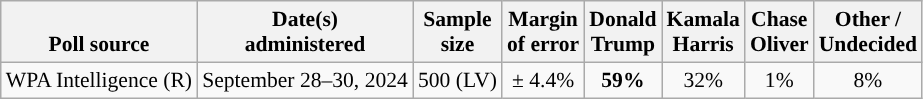<table class="wikitable sortable mw-datatable" style="font-size:90%;text-align:center;line-height:17px">
<tr valign=bottom>
<th>Poll source</th>
<th>Date(s)<br>administered</th>
<th>Sample<br>size</th>
<th>Margin<br>of error</th>
<th class="unsortable">Donald <br>Trump<br></th>
<th class="unsortable">Kamala<br>Harris<br></th>
<th class="unsortable">Chase<br>Oliver<br></th>
<th class="unsortable">Other /<br>Undecided</th>
</tr>
<tr>
<td style="text-align:left;">WPA Intelligence (R)</td>
<td data-sort-value="2024-09-30">September 28–30, 2024</td>
<td>500 (LV)</td>
<td>± 4.4%</td>
<td style="background-color:"><strong>59%</strong></td>
<td>32%</td>
<td>1%</td>
<td>8%</td>
</tr>
</table>
